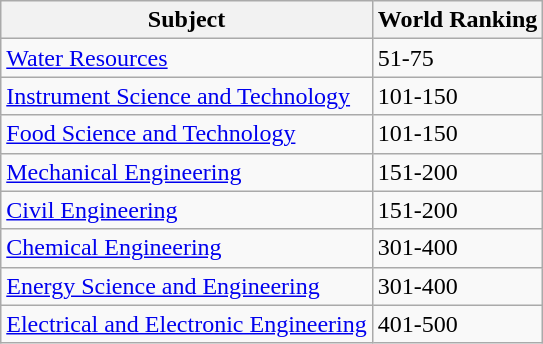<table class="wikitable">
<tr>
<th>Subject</th>
<th>World Ranking</th>
</tr>
<tr>
<td><a href='#'>Water Resources</a></td>
<td>51-75</td>
</tr>
<tr>
<td><a href='#'>Instrument Science and Technology</a></td>
<td>101-150</td>
</tr>
<tr>
<td><a href='#'>Food Science and Technology</a></td>
<td>101-150</td>
</tr>
<tr>
<td><a href='#'>Mechanical Engineering</a></td>
<td>151-200</td>
</tr>
<tr>
<td><a href='#'>Civil Engineering</a></td>
<td>151-200</td>
</tr>
<tr>
<td><a href='#'>Chemical Engineering</a></td>
<td>301-400</td>
</tr>
<tr>
<td><a href='#'>Energy Science and Engineering</a></td>
<td>301-400</td>
</tr>
<tr>
<td><a href='#'>Electrical and Electronic Engineering</a></td>
<td>401-500</td>
</tr>
</table>
